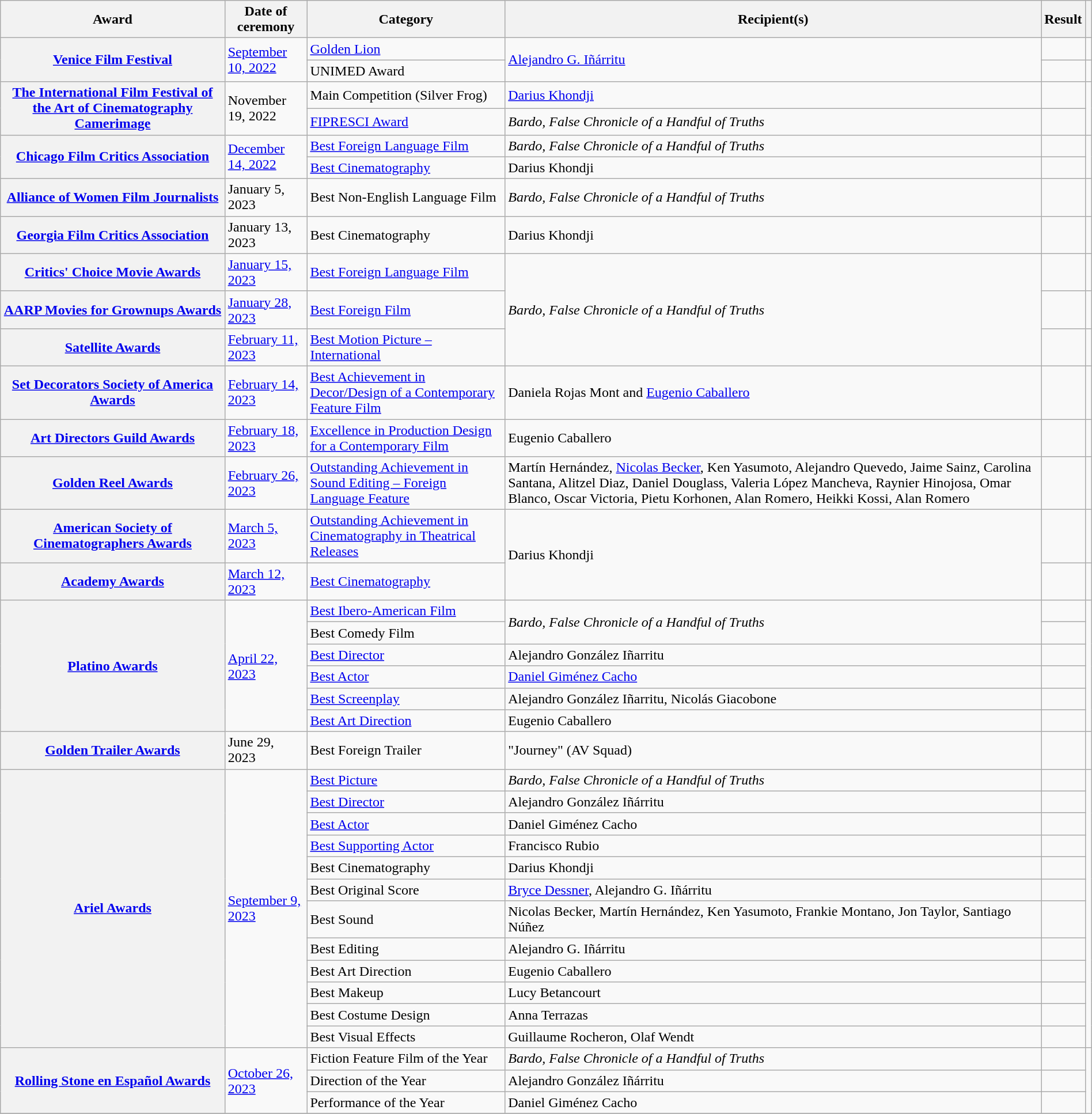<table class="wikitable sortable plainrowheaders" style="width: 100%;">
<tr>
<th scope="col">Award</th>
<th scope="col">Date of ceremony</th>
<th scope="col">Category</th>
<th scope="col">Recipient(s)</th>
<th scope="col">Result</th>
<th scope="col" class="unsortable"></th>
</tr>
<tr>
<th rowspan="2" scope="row"><a href='#'>Venice Film Festival</a></th>
<td rowspan="2"><a href='#'>September 10, 2022</a></td>
<td><a href='#'>Golden Lion</a></td>
<td rowspan="2"><a href='#'>Alejandro G. Iñárritu</a></td>
<td></td>
<td></td>
</tr>
<tr>
<td>UNIMED Award</td>
<td></td>
<td></td>
</tr>
<tr>
<th rowspan="2" scope="row"><a href='#'>The International Film Festival of the Art of Cinematography Camerimage</a></th>
<td rowspan="2">November 19, 2022</td>
<td>Main Competition (Silver Frog)</td>
<td><a href='#'>Darius Khondji</a></td>
<td></td>
<td rowspan="2"></td>
</tr>
<tr>
<td><a href='#'>FIPRESCI Award</a></td>
<td><em>Bardo, False Chronicle of a Handful of Truths</em></td>
<td></td>
</tr>
<tr>
<th rowspan="2" scope="row"><a href='#'>Chicago Film Critics Association</a></th>
<td rowspan="2"><a href='#'>December 14, 2022</a></td>
<td><a href='#'>Best Foreign Language Film</a></td>
<td><em>Bardo, False Chronicle of a Handful of Truths</em></td>
<td></td>
<td rowspan="2"></td>
</tr>
<tr>
<td><a href='#'>Best Cinematography</a></td>
<td>Darius Khondji</td>
<td></td>
</tr>
<tr>
<th scope="row"><a href='#'>Alliance of Women Film Journalists</a></th>
<td>January 5, 2023</td>
<td>Best Non-English Language Film</td>
<td><em>Bardo, False Chronicle of a Handful of Truths</em></td>
<td></td>
<td></td>
</tr>
<tr>
<th scope="row"><a href='#'>Georgia Film Critics Association</a></th>
<td>January 13, 2023</td>
<td>Best Cinematography</td>
<td>Darius Khondji</td>
<td></td>
<td style="text-align:center;"></td>
</tr>
<tr>
<th scope="row"><a href='#'>Critics' Choice Movie Awards</a></th>
<td><a href='#'>January 15, 2023</a></td>
<td><a href='#'>Best Foreign Language Film</a></td>
<td rowspan="3"><em>Bardo, False Chronicle of a Handful of Truths</em></td>
<td></td>
<td></td>
</tr>
<tr>
<th scope="row"><a href='#'>AARP Movies for Grownups Awards</a></th>
<td><a href='#'>January 28, 2023</a></td>
<td><a href='#'>Best Foreign Film</a></td>
<td></td>
<td></td>
</tr>
<tr>
<th scope="row"><a href='#'>Satellite Awards</a></th>
<td><a href='#'>February 11, 2023</a></td>
<td><a href='#'>Best Motion Picture – International</a></td>
<td></td>
<td></td>
</tr>
<tr>
<th scope="row"><a href='#'>Set Decorators Society of America Awards</a></th>
<td><a href='#'>February 14, 2023</a></td>
<td><a href='#'>Best Achievement in Decor/Design of a Contemporary Feature Film</a></td>
<td>Daniela Rojas Mont and <a href='#'>Eugenio Caballero</a></td>
<td></td>
<td></td>
</tr>
<tr>
<th scope="row"><a href='#'>Art Directors Guild Awards</a></th>
<td><a href='#'>February 18, 2023</a></td>
<td><a href='#'>Excellence in Production Design for a Contemporary Film</a></td>
<td>Eugenio Caballero</td>
<td></td>
<td></td>
</tr>
<tr>
<th scope="row"><a href='#'>Golden Reel Awards</a></th>
<td><a href='#'>February 26, 2023</a></td>
<td><a href='#'>Outstanding Achievement in Sound Editing – Foreign Language Feature</a></td>
<td>Martín Hernández, <a href='#'>Nicolas Becker</a>, Ken Yasumoto, Alejandro Quevedo, Jaime Sainz, Carolina Santana, Alitzel Diaz, Daniel Douglass, Valeria López Mancheva, Raynier Hinojosa, Omar Blanco, Oscar Victoria, Pietu Korhonen, Alan Romero, Heikki Kossi, Alan Romero</td>
<td></td>
<td></td>
</tr>
<tr>
<th scope="row"><a href='#'>American Society of Cinematographers Awards</a></th>
<td><a href='#'>March 5, 2023</a></td>
<td><a href='#'>Outstanding Achievement in Cinematography in Theatrical Releases</a></td>
<td rowspan="2">Darius Khondji</td>
<td></td>
<td></td>
</tr>
<tr>
<th scope="row"><a href='#'>Academy Awards</a></th>
<td><a href='#'>March 12, 2023</a></td>
<td><a href='#'>Best Cinematography</a></td>
<td></td>
<td></td>
</tr>
<tr>
<th scope="row" rowspan="6"><a href='#'>Platino Awards</a></th>
<td rowspan="6"><a href='#'>April 22, 2023</a></td>
<td><a href='#'>Best Ibero-American Film</a></td>
<td rowspan="2"><em>Bardo, False Chronicle of a Handful of Truths</em></td>
<td></td>
<td rowspan="6"></td>
</tr>
<tr>
<td>Best Comedy Film</td>
<td></td>
</tr>
<tr>
<td><a href='#'>Best Director</a></td>
<td>Alejandro González Iñarritu</td>
<td></td>
</tr>
<tr>
<td><a href='#'>Best Actor</a></td>
<td><a href='#'>Daniel Giménez Cacho</a></td>
<td></td>
</tr>
<tr>
<td><a href='#'>Best Screenplay</a></td>
<td>Alejandro González Iñarritu, Nicolás Giacobone</td>
<td></td>
</tr>
<tr>
<td><a href='#'>Best Art Direction</a></td>
<td>Eugenio Caballero</td>
<td></td>
</tr>
<tr>
<th scope="row"><a href='#'>Golden Trailer Awards</a></th>
<td>June 29, 2023</td>
<td>Best Foreign Trailer</td>
<td>"Journey" (AV Squad)</td>
<td></td>
<td style="text-align:center;"></td>
</tr>
<tr>
<th rowspan="12" scope="row"><a href='#'>Ariel Awards</a></th>
<td rowspan="12"><a href='#'>September 9, 2023</a></td>
<td><a href='#'>Best Picture</a></td>
<td><em>Bardo, False Chronicle of a Handful of Truths</em></td>
<td></td>
<td rowspan="12" style="text-align:center;"></td>
</tr>
<tr>
<td><a href='#'>Best Director</a></td>
<td>Alejandro González Iñárritu</td>
<td></td>
</tr>
<tr>
<td><a href='#'>Best Actor</a></td>
<td>Daniel Giménez Cacho</td>
<td></td>
</tr>
<tr>
<td><a href='#'>Best Supporting Actor</a></td>
<td>Francisco Rubio</td>
<td></td>
</tr>
<tr>
<td>Best Cinematography</td>
<td>Darius Khondji</td>
<td></td>
</tr>
<tr>
<td>Best Original Score</td>
<td><a href='#'>Bryce Dessner</a>, Alejandro G. Iñárritu</td>
<td></td>
</tr>
<tr>
<td>Best Sound</td>
<td>Nicolas Becker, Martín Hernández, Ken Yasumoto, Frankie Montano, Jon Taylor, Santiago Núñez</td>
<td></td>
</tr>
<tr>
<td>Best Editing</td>
<td>Alejandro G. Iñárritu</td>
<td></td>
</tr>
<tr>
<td>Best Art Direction</td>
<td>Eugenio Caballero</td>
<td></td>
</tr>
<tr>
<td>Best Makeup</td>
<td>Lucy Betancourt</td>
<td></td>
</tr>
<tr>
<td>Best Costume Design</td>
<td>Anna Terrazas</td>
<td></td>
</tr>
<tr>
<td>Best Visual Effects</td>
<td>Guillaume Rocheron, Olaf Wendt</td>
<td></td>
</tr>
<tr>
<th scope="row" rowspan="3"><a href='#'>Rolling Stone en Español Awards</a></th>
<td rowspan="3"><a href='#'>October 26, 2023</a></td>
<td>Fiction Feature Film of the Year</td>
<td><em>Bardo, False Chronicle of a Handful of Truths</em></td>
<td></td>
<td rowspan="3"></td>
</tr>
<tr>
<td>Direction of the Year</td>
<td>Alejandro González Iñárritu</td>
<td></td>
</tr>
<tr>
<td>Performance of the Year</td>
<td>Daniel Giménez Cacho</td>
<td></td>
</tr>
<tr>
</tr>
</table>
